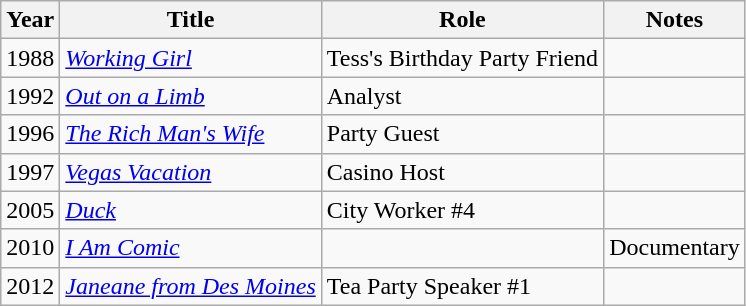<table class="wikitable sortable">
<tr>
<th>Year</th>
<th>Title</th>
<th>Role</th>
<th>Notes</th>
</tr>
<tr>
<td>1988</td>
<td><em><a href='#'>Working Girl</a></em></td>
<td>Tess's Birthday Party Friend</td>
<td></td>
</tr>
<tr>
<td>1992</td>
<td><a href='#'><em>Out on a Limb</em></a></td>
<td>Analyst</td>
<td></td>
</tr>
<tr>
<td>1996</td>
<td><em><a href='#'>The Rich Man's Wife</a></em></td>
<td>Party Guest</td>
<td></td>
</tr>
<tr>
<td>1997</td>
<td><em><a href='#'>Vegas Vacation</a></em></td>
<td>Casino Host</td>
<td></td>
</tr>
<tr>
<td>2005</td>
<td><a href='#'><em>Duck</em></a></td>
<td>City Worker #4</td>
<td></td>
</tr>
<tr>
<td>2010</td>
<td><em><a href='#'>I Am Comic</a></em></td>
<td></td>
<td>Documentary</td>
</tr>
<tr>
<td>2012</td>
<td><em><a href='#'>Janeane from Des Moines</a></em></td>
<td>Tea Party Speaker #1</td>
<td></td>
</tr>
</table>
